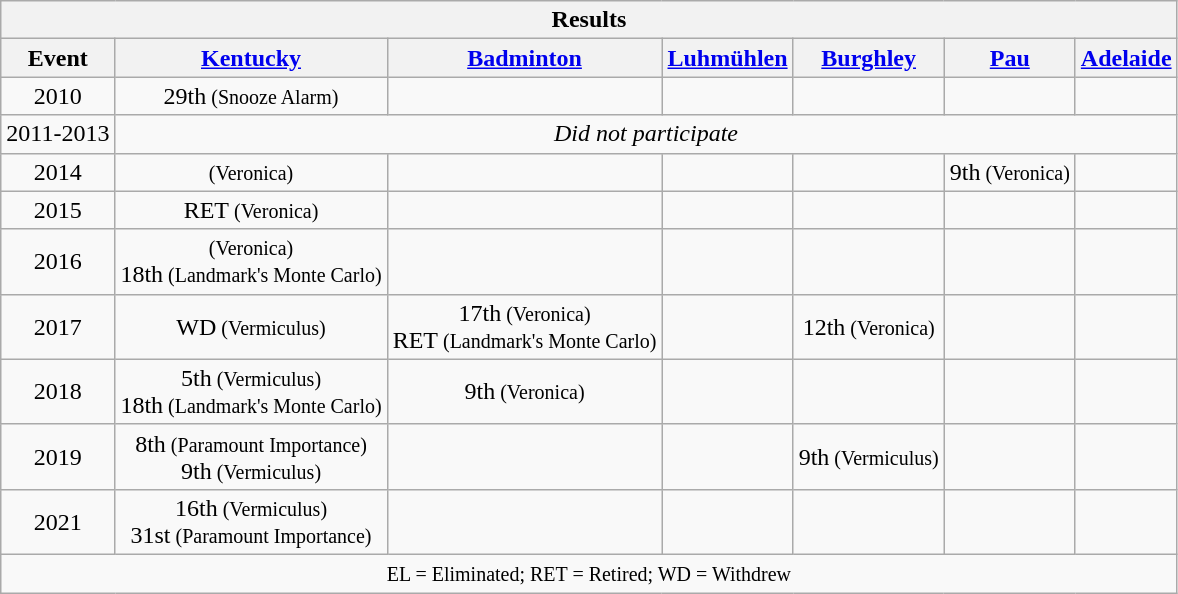<table class="wikitable" style="text-align:center">
<tr>
<th colspan=13 align=center><strong>Results</strong></th>
</tr>
<tr>
<th>Event</th>
<th><a href='#'>Kentucky</a></th>
<th><a href='#'>Badminton</a></th>
<th><a href='#'>Luhmühlen</a></th>
<th><a href='#'>Burghley</a></th>
<th><a href='#'>Pau</a></th>
<th><a href='#'>Adelaide</a></th>
</tr>
<tr>
<td>2010</td>
<td>29th<small> (Snooze Alarm)</small></td>
<td></td>
<td></td>
<td></td>
<td></td>
<td></td>
</tr>
<tr>
<td>2011-2013</td>
<td colspan=6><em>Did not participate</em></td>
</tr>
<tr>
<td>2014</td>
<td><small> (Veronica)</small></td>
<td></td>
<td></td>
<td></td>
<td>9th<small> (Veronica)</small></td>
<td></td>
</tr>
<tr>
<td>2015</td>
<td>RET<small> (Veronica)</small></td>
<td></td>
<td></td>
<td></td>
<td></td>
<td></td>
</tr>
<tr>
<td>2016</td>
<td><small> (Veronica)</small><br>18th<small> (Landmark's Monte Carlo)</small></td>
<td></td>
<td></td>
<td></td>
<td></td>
<td></td>
</tr>
<tr>
<td>2017</td>
<td>WD<small> (Vermiculus)</small></td>
<td>17th<small> (Veronica)</small><br>RET<small> (Landmark's Monte Carlo)</small></td>
<td></td>
<td>12th<small> (Veronica)</small></td>
<td></td>
<td></td>
</tr>
<tr>
<td>2018</td>
<td>5th<small> (Vermiculus)</small><br>18th<small> (Landmark's Monte Carlo)</small></td>
<td>9th<small> (Veronica)</small></td>
<td></td>
<td></td>
<td></td>
<td></td>
</tr>
<tr>
<td>2019</td>
<td>8th<small> (Paramount Importance)</small><br>9th<small> (Vermiculus)</small></td>
<td></td>
<td></td>
<td>9th<small> (Vermiculus)</small></td>
<td></td>
<td></td>
</tr>
<tr>
<td>2021</td>
<td>16th<small> (Vermiculus)</small><br>31st<small> (Paramount Importance)</small></td>
<td></td>
<td></td>
<td></td>
<td></td>
<td></td>
</tr>
<tr>
<td colspan=13 align=center><small> EL = Eliminated; RET = Retired; WD = Withdrew </small></td>
</tr>
</table>
